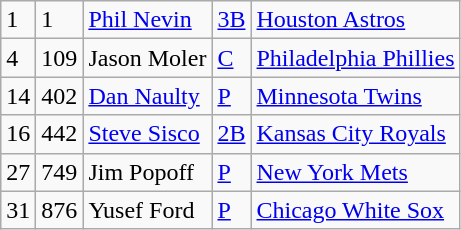<table class="wikitable">
<tr>
<td>1</td>
<td>1</td>
<td><a href='#'>Phil Nevin</a></td>
<td><a href='#'>3B</a></td>
<td><a href='#'>Houston Astros</a></td>
</tr>
<tr>
<td>4</td>
<td>109</td>
<td>Jason Moler</td>
<td><a href='#'>C</a></td>
<td><a href='#'>Philadelphia Phillies</a></td>
</tr>
<tr>
<td>14</td>
<td>402</td>
<td><a href='#'>Dan Naulty</a></td>
<td><a href='#'>P</a></td>
<td><a href='#'>Minnesota Twins</a></td>
</tr>
<tr>
<td>16</td>
<td>442</td>
<td><a href='#'>Steve Sisco</a></td>
<td><a href='#'>2B</a></td>
<td><a href='#'>Kansas City Royals</a></td>
</tr>
<tr>
<td>27</td>
<td>749</td>
<td>Jim Popoff</td>
<td><a href='#'>P</a></td>
<td><a href='#'>New York Mets</a></td>
</tr>
<tr>
<td>31</td>
<td>876</td>
<td>Yusef Ford</td>
<td><a href='#'>P</a></td>
<td><a href='#'>Chicago White Sox</a></td>
</tr>
</table>
